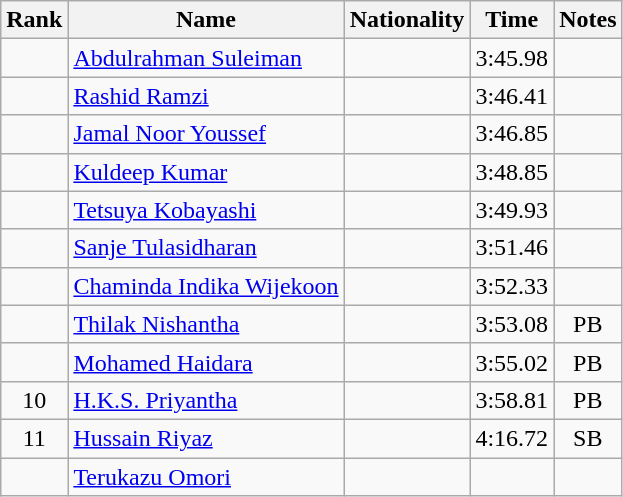<table class="wikitable sortable" style="text-align:center">
<tr>
<th>Rank</th>
<th>Name</th>
<th>Nationality</th>
<th>Time</th>
<th>Notes</th>
</tr>
<tr>
<td></td>
<td align=left><a href='#'>Abdulrahman Suleiman</a></td>
<td align=left></td>
<td>3:45.98</td>
<td></td>
</tr>
<tr>
<td></td>
<td align=left><a href='#'>Rashid Ramzi</a></td>
<td align=left></td>
<td>3:46.41</td>
<td></td>
</tr>
<tr>
<td></td>
<td align=left><a href='#'>Jamal Noor Youssef</a></td>
<td align=left></td>
<td>3:46.85</td>
<td></td>
</tr>
<tr>
<td></td>
<td align=left><a href='#'>Kuldeep Kumar</a></td>
<td align=left></td>
<td>3:48.85</td>
<td></td>
</tr>
<tr>
<td></td>
<td align=left><a href='#'>Tetsuya Kobayashi</a></td>
<td align=left></td>
<td>3:49.93</td>
<td></td>
</tr>
<tr>
<td></td>
<td align=left><a href='#'>Sanje Tulasidharan</a></td>
<td align=left></td>
<td>3:51.46</td>
<td></td>
</tr>
<tr>
<td></td>
<td align=left><a href='#'>Chaminda Indika Wijekoon</a></td>
<td align=left></td>
<td>3:52.33</td>
<td></td>
</tr>
<tr>
<td></td>
<td align=left><a href='#'>Thilak Nishantha</a></td>
<td align=left></td>
<td>3:53.08</td>
<td>PB</td>
</tr>
<tr>
<td></td>
<td align=left><a href='#'>Mohamed Haidara</a></td>
<td align=left></td>
<td>3:55.02</td>
<td>PB</td>
</tr>
<tr>
<td>10</td>
<td align=left><a href='#'>H.K.S. Priyantha</a></td>
<td align=left></td>
<td>3:58.81</td>
<td>PB</td>
</tr>
<tr>
<td>11</td>
<td align=left><a href='#'>Hussain Riyaz</a></td>
<td align=left></td>
<td>4:16.72</td>
<td>SB</td>
</tr>
<tr>
<td></td>
<td align=left><a href='#'>Terukazu Omori</a></td>
<td align=left></td>
<td></td>
<td></td>
</tr>
</table>
